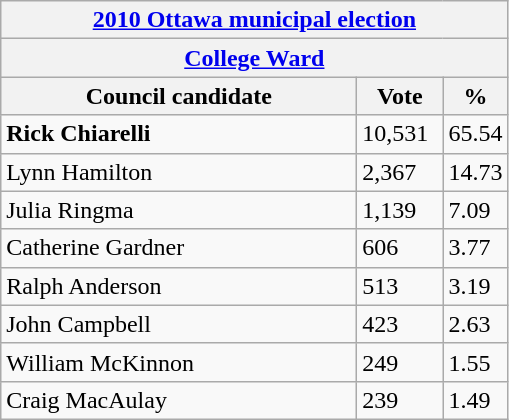<table class="wikitable">
<tr>
<th colspan=3><a href='#'>2010 Ottawa municipal election</a></th>
</tr>
<tr>
<th colspan="3"><a href='#'>College Ward</a></th>
</tr>
<tr>
<th bgcolor="#DDDDFF" width="230px">Council candidate</th>
<th bgcolor="#DDDDFF" width="50px">Vote</th>
<th bgcolor="#DDDDFF" width="30px">%</th>
</tr>
<tr>
<td><strong>Rick Chiarelli</strong></td>
<td>10,531</td>
<td>65.54</td>
</tr>
<tr>
<td>Lynn Hamilton</td>
<td>2,367</td>
<td>14.73</td>
</tr>
<tr>
<td>Julia Ringma</td>
<td>1,139</td>
<td>7.09</td>
</tr>
<tr>
<td>Catherine Gardner</td>
<td>606</td>
<td>3.77</td>
</tr>
<tr>
<td>Ralph Anderson</td>
<td>513</td>
<td>3.19</td>
</tr>
<tr>
<td>John Campbell</td>
<td>423</td>
<td>2.63</td>
</tr>
<tr>
<td>William McKinnon</td>
<td>249</td>
<td>1.55</td>
</tr>
<tr>
<td>Craig MacAulay</td>
<td>239</td>
<td>1.49</td>
</tr>
</table>
